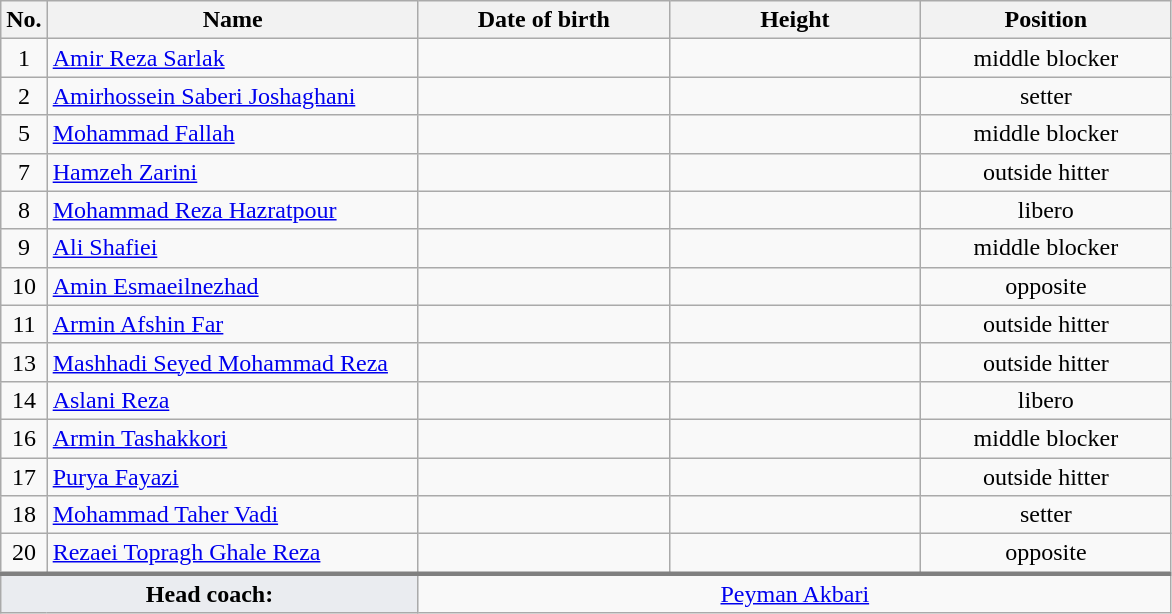<table class="wikitable sortable" style="font-size:100%; text-align:center">
<tr>
<th>No.</th>
<th style="width:15em">Name</th>
<th style="width:10em">Date of birth</th>
<th style="width:10em">Height</th>
<th style="width:10em">Position</th>
</tr>
<tr>
<td>1</td>
<td align=left> <a href='#'>Amir Reza Sarlak</a></td>
<td align=right></td>
<td></td>
<td>middle blocker</td>
</tr>
<tr>
<td>2</td>
<td align=left> <a href='#'>Amirhossein Saberi Joshaghani</a></td>
<td align=right></td>
<td></td>
<td>setter</td>
</tr>
<tr>
<td>5</td>
<td align=left> <a href='#'>Mohammad Fallah</a></td>
<td align=right></td>
<td></td>
<td>middle blocker</td>
</tr>
<tr>
<td>7</td>
<td align=left> <a href='#'>Hamzeh Zarini</a></td>
<td align=right></td>
<td></td>
<td>outside hitter</td>
</tr>
<tr>
<td>8</td>
<td align=left> <a href='#'>Mohammad Reza Hazratpour</a></td>
<td align=right></td>
<td></td>
<td>libero</td>
</tr>
<tr>
<td>9</td>
<td align=left> <a href='#'>Ali Shafiei</a></td>
<td align=right></td>
<td></td>
<td>middle blocker</td>
</tr>
<tr>
<td>10</td>
<td align=left> <a href='#'>Amin Esmaeilnezhad</a></td>
<td align=right></td>
<td></td>
<td>opposite</td>
</tr>
<tr>
<td>11</td>
<td align=left> <a href='#'>Armin Afshin Far</a></td>
<td align=right></td>
<td></td>
<td>outside hitter</td>
</tr>
<tr>
<td>13</td>
<td align=left> <a href='#'>Mashhadi Seyed Mohammad Reza</a></td>
<td align=right></td>
<td></td>
<td>outside hitter</td>
</tr>
<tr>
<td>14</td>
<td align=left> <a href='#'>Aslani Reza</a></td>
<td align=right></td>
<td></td>
<td>libero</td>
</tr>
<tr>
<td>16</td>
<td align=left> <a href='#'>Armin Tashakkori</a></td>
<td align=right></td>
<td></td>
<td>middle blocker</td>
</tr>
<tr>
<td>17</td>
<td align=left> <a href='#'>Purya Fayazi</a></td>
<td align=right></td>
<td></td>
<td>outside hitter</td>
</tr>
<tr>
<td>18</td>
<td align=left> <a href='#'>Mohammad Taher Vadi</a></td>
<td align=right></td>
<td></td>
<td>setter</td>
</tr>
<tr>
<td>20</td>
<td align=left> <a href='#'>Rezaei Topragh Ghale Reza</a></td>
<td align=right></td>
<td></td>
<td>opposite</td>
</tr>
<tr style="border-top: 3px solid grey">
<td colspan=2 style="background:#EAECF0"><strong>Head coach:</strong></td>
<td colspan=3> <a href='#'>Peyman Akbari</a></td>
</tr>
</table>
